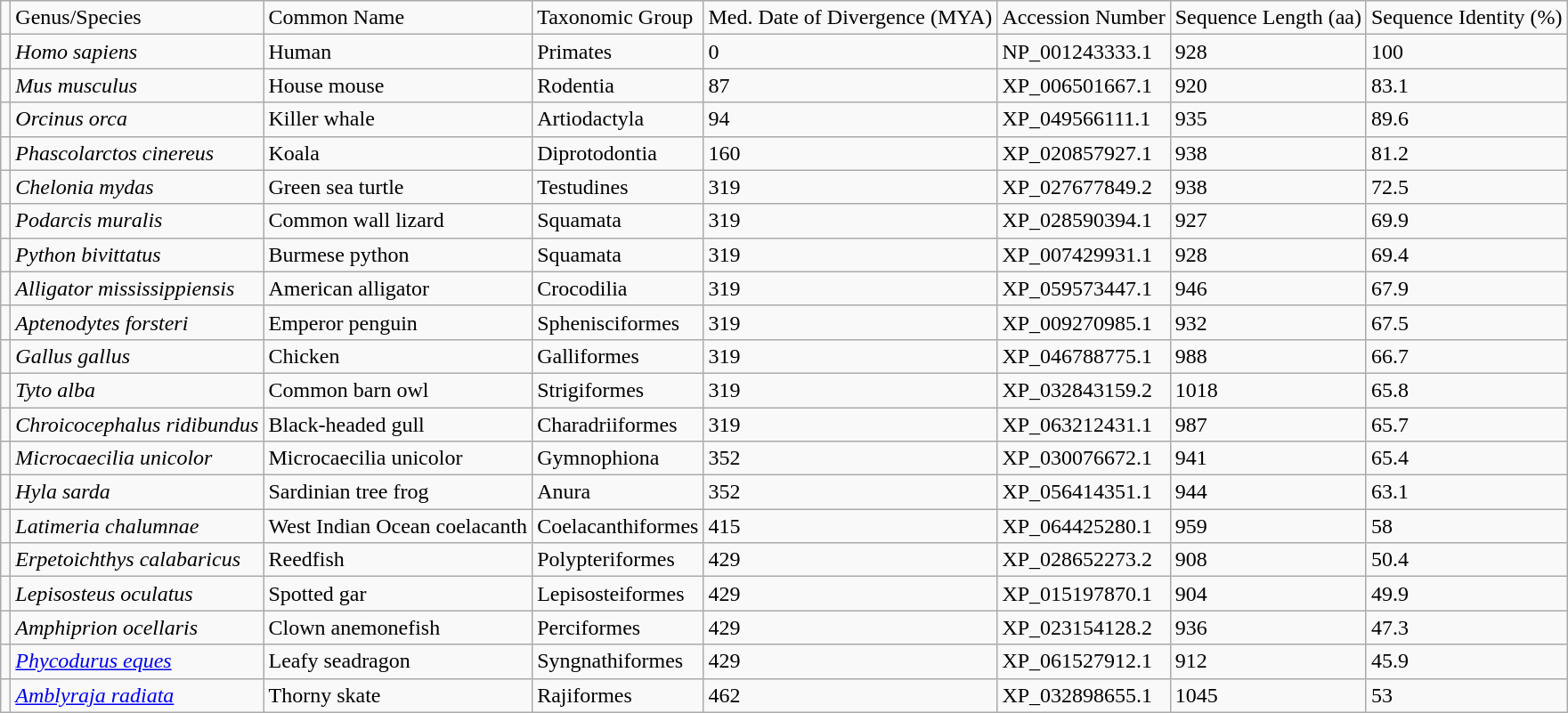<table class="wikitable">
<tr>
<td></td>
<td>Genus/Species</td>
<td>Common Name</td>
<td>Taxonomic Group</td>
<td>Med. Date of Divergence (MYA)</td>
<td>Accession Number</td>
<td>Sequence Length (aa)</td>
<td>Sequence Identity (%)</td>
</tr>
<tr>
<td Mammalia></td>
<td><em>Homo sapiens</em></td>
<td>Human</td>
<td>Primates</td>
<td>0</td>
<td>NP_001243333.1</td>
<td>928</td>
<td>100</td>
</tr>
<tr>
<td></td>
<td><em>Mus musculus</em></td>
<td>House mouse</td>
<td>Rodentia</td>
<td>87</td>
<td>XP_006501667.1</td>
<td>920</td>
<td>83.1</td>
</tr>
<tr>
<td></td>
<td><em>Orcinus orca</em></td>
<td>Killer whale</td>
<td>Artiodactyla</td>
<td>94</td>
<td>XP_049566111.1</td>
<td>935</td>
<td>89.6</td>
</tr>
<tr>
<td></td>
<td><em>Phascolarctos cinereus</em></td>
<td>Koala</td>
<td>Diprotodontia</td>
<td>160</td>
<td>XP_020857927.1</td>
<td>938</td>
<td>81.2</td>
</tr>
<tr>
<td Reptilia></td>
<td><em>Chelonia mydas</em></td>
<td>Green sea turtle</td>
<td>Testudines</td>
<td>319</td>
<td>XP_027677849.2</td>
<td>938</td>
<td>72.5</td>
</tr>
<tr>
<td></td>
<td><em>Podarcis muralis</em></td>
<td>Common wall lizard</td>
<td>Squamata</td>
<td>319</td>
<td>XP_028590394.1</td>
<td>927</td>
<td>69.9</td>
</tr>
<tr>
<td></td>
<td><em>Python bivittatus</em></td>
<td>Burmese python</td>
<td>Squamata</td>
<td>319</td>
<td>XP_007429931.1</td>
<td>928</td>
<td>69.4</td>
</tr>
<tr>
<td></td>
<td><em>Alligator mississippiensis</em></td>
<td>American alligator</td>
<td>Crocodilia</td>
<td>319</td>
<td>XP_059573447.1</td>
<td>946</td>
<td>67.9</td>
</tr>
<tr>
<td Aves></td>
<td><em>Aptenodytes forsteri</em></td>
<td>Emperor penguin</td>
<td>Sphenisciformes</td>
<td>319</td>
<td>XP_009270985.1</td>
<td>932</td>
<td>67.5</td>
</tr>
<tr>
<td></td>
<td><em>Gallus gallus</em></td>
<td>Chicken</td>
<td>Galliformes</td>
<td>319</td>
<td>XP_046788775.1</td>
<td>988</td>
<td>66.7</td>
</tr>
<tr>
<td></td>
<td><em>Tyto alba</em></td>
<td>Common barn owl</td>
<td>Strigiformes</td>
<td>319</td>
<td>XP_032843159.2</td>
<td>1018</td>
<td>65.8</td>
</tr>
<tr>
<td></td>
<td><em>Chroicocephalus ridibundus</em></td>
<td>Black-headed gull</td>
<td>Charadriiformes</td>
<td>319</td>
<td>XP_063212431.1</td>
<td>987</td>
<td>65.7</td>
</tr>
<tr>
<td Amphibia></td>
<td><em>Microcaecilia unicolor</em></td>
<td>Microcaecilia unicolor</td>
<td>Gymnophiona</td>
<td>352</td>
<td>XP_030076672.1</td>
<td>941</td>
<td>65.4</td>
</tr>
<tr>
<td></td>
<td><em>Hyla sarda</em></td>
<td>Sardinian tree frog</td>
<td>Anura</td>
<td>352</td>
<td>XP_056414351.1</td>
<td>944</td>
<td>63.1</td>
</tr>
<tr>
<td Actinistia></td>
<td><em>Latimeria chalumnae</em></td>
<td>West Indian Ocean coelacanth</td>
<td>Coelacanthiformes</td>
<td>415</td>
<td>XP_064425280.1</td>
<td>959</td>
<td>58</td>
</tr>
<tr>
<td Actinopterygii></td>
<td><em>Erpetoichthys calabaricus</em></td>
<td>Reedfish</td>
<td>Polypteriformes</td>
<td>429</td>
<td>XP_028652273.2</td>
<td>908</td>
<td>50.4</td>
</tr>
<tr>
<td></td>
<td><em>Lepisosteus oculatus</em></td>
<td>Spotted gar</td>
<td>Lepisosteiformes</td>
<td>429</td>
<td>XP_015197870.1</td>
<td>904</td>
<td>49.9</td>
</tr>
<tr>
<td></td>
<td><em>Amphiprion ocellaris</em></td>
<td>Clown anemonefish</td>
<td>Perciformes</td>
<td>429</td>
<td>XP_023154128.2</td>
<td>936</td>
<td>47.3</td>
</tr>
<tr>
<td></td>
<td><em><a href='#'>Phycodurus eques</a></em></td>
<td>Leafy seadragon</td>
<td>Syngnathiformes</td>
<td>429</td>
<td>XP_061527912.1</td>
<td>912</td>
<td>45.9</td>
</tr>
<tr>
<td></td>
<td><em><a href='#'>Amblyraja radiata</a></em></td>
<td>Thorny skate</td>
<td>Rajiformes</td>
<td>462</td>
<td>XP_032898655.1</td>
<td>1045</td>
<td>53</td>
</tr>
</table>
